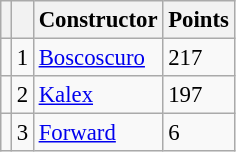<table class="wikitable" style="font-size: 95%;">
<tr>
<th></th>
<th></th>
<th>Constructor</th>
<th>Points</th>
</tr>
<tr>
<td></td>
<td align=center>1</td>
<td> <a href='#'>Boscoscuro</a></td>
<td align=left>217</td>
</tr>
<tr>
<td></td>
<td align=center>2</td>
<td> <a href='#'>Kalex</a></td>
<td align=left>197</td>
</tr>
<tr>
<td></td>
<td align=center>3</td>
<td> <a href='#'>Forward</a></td>
<td align=left>6</td>
</tr>
</table>
